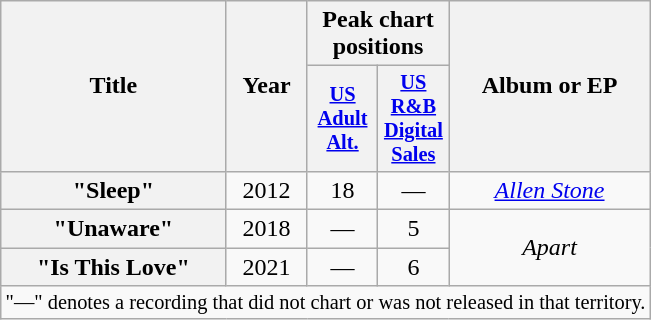<table class="wikitable plainrowheaders" style="text-align:center;">
<tr>
<th scope="col" rowspan="2">Title</th>
<th scope="col" rowspan="2">Year</th>
<th scope="col" colspan="2">Peak chart positions</th>
<th scope="col" rowspan="2">Album or EP</th>
</tr>
<tr>
<th scope="col" style="width:3em;font-size:85%;"><a href='#'>US<br>Adult<br>Alt.</a><br></th>
<th scope="col" style="width:3em;font-size:85%;"><a href='#'>US<br>R&B<br>Digital<br>Sales</a><br></th>
</tr>
<tr>
<th scope="row">"Sleep"</th>
<td>2012</td>
<td>18</td>
<td>—</td>
<td><em><a href='#'>Allen Stone</a></em></td>
</tr>
<tr>
<th scope="row">"Unaware"</th>
<td>2018</td>
<td>—</td>
<td>5</td>
<td rowspan="2"><em>Apart</em></td>
</tr>
<tr>
<th scope="row">"Is This Love"</th>
<td>2021</td>
<td>—</td>
<td>6</td>
</tr>
<tr>
<td colspan="10" style="font-size:85%">"—" denotes a recording that did not chart or was not released in that territory.</td>
</tr>
</table>
